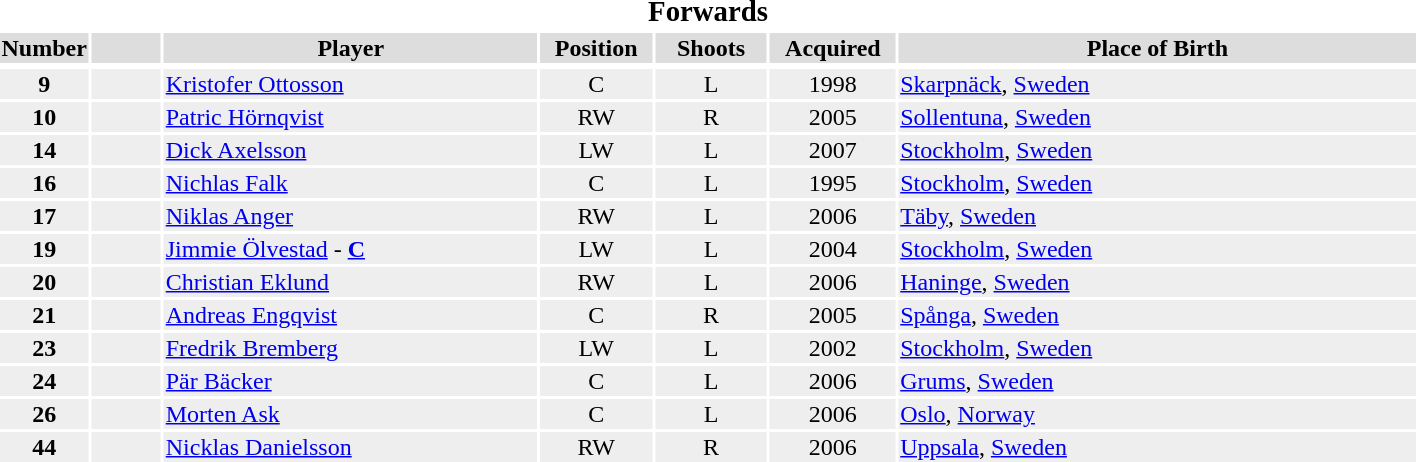<table width=75%>
<tr>
<th colspan=7><div><big>Forwards</big></div></th>
</tr>
<tr bgcolor="#dddddd">
<th width=5%>Number</th>
<th width=5%></th>
<th !width=15%>Player</th>
<th width=8%>Position</th>
<th width=8%>Shoots</th>
<th width=9%>Acquired</th>
<th width=37%>Place of Birth</th>
</tr>
<tr>
</tr>
<tr bgcolor="#eeeeee">
<td align=center><strong>9</strong></td>
<td align=center></td>
<td><a href='#'>Kristofer Ottosson</a></td>
<td align=center>C</td>
<td align=center>L</td>
<td align=center>1998</td>
<td><a href='#'>Skarpnäck</a>, <a href='#'>Sweden</a></td>
</tr>
<tr bgcolor="#eeeeee">
<td align=center><strong>10</strong></td>
<td align=center></td>
<td><a href='#'>Patric Hörnqvist</a></td>
<td align=center>RW</td>
<td align=center>R</td>
<td align=center>2005</td>
<td><a href='#'>Sollentuna</a>, <a href='#'>Sweden</a></td>
</tr>
<tr bgcolor="#eeeeee">
<td align=center><strong>14</strong></td>
<td align=center></td>
<td><a href='#'>Dick Axelsson</a></td>
<td align=center>LW</td>
<td align=center>L</td>
<td align=center>2007</td>
<td><a href='#'>Stockholm</a>, <a href='#'>Sweden</a></td>
</tr>
<tr bgcolor="#eeeeee">
<td align=center><strong>16</strong></td>
<td align=center></td>
<td><a href='#'>Nichlas Falk</a></td>
<td align=center>C</td>
<td align=center>L</td>
<td align=center>1995</td>
<td><a href='#'>Stockholm</a>, <a href='#'>Sweden</a></td>
</tr>
<tr bgcolor="#eeeeee">
<td align=center><strong>17</strong></td>
<td align=center></td>
<td><a href='#'>Niklas Anger</a></td>
<td align=center>RW</td>
<td align=center>L</td>
<td align=center>2006</td>
<td><a href='#'>Täby</a>, <a href='#'>Sweden</a></td>
</tr>
<tr bgcolor="#eeeeee">
<td align=center><strong>19</strong></td>
<td align=center></td>
<td><a href='#'>Jimmie Ölvestad</a> - <strong><a href='#'>C</a></strong></td>
<td align=center>LW</td>
<td align=center>L</td>
<td align=center>2004</td>
<td><a href='#'>Stockholm</a>, <a href='#'>Sweden</a></td>
</tr>
<tr bgcolor="#eeeeee">
<td align=center><strong>20</strong></td>
<td align=center></td>
<td><a href='#'>Christian Eklund</a></td>
<td align=center>RW</td>
<td align=center>L</td>
<td align=center>2006</td>
<td><a href='#'>Haninge</a>, <a href='#'>Sweden</a></td>
</tr>
<tr bgcolor="#eeeeee">
<td align=center><strong>21</strong></td>
<td align=center></td>
<td><a href='#'>Andreas Engqvist</a></td>
<td align=center>C</td>
<td align=center>R</td>
<td align=center>2005</td>
<td><a href='#'>Spånga</a>, <a href='#'>Sweden</a></td>
</tr>
<tr bgcolor="#eeeeee">
<td align=center><strong>23</strong></td>
<td align=center></td>
<td><a href='#'>Fredrik Bremberg</a></td>
<td align=center>LW</td>
<td align=center>L</td>
<td align=center>2002</td>
<td><a href='#'>Stockholm</a>, <a href='#'>Sweden</a></td>
</tr>
<tr bgcolor="#eeeeee">
<td align=center><strong>24</strong></td>
<td align=center></td>
<td><a href='#'>Pär Bäcker</a></td>
<td align=center>C</td>
<td align=center>L</td>
<td align=center>2006</td>
<td><a href='#'>Grums</a>, <a href='#'>Sweden</a></td>
</tr>
<tr bgcolor="#eeeeee">
<td align=center><strong>26</strong></td>
<td align=center></td>
<td><a href='#'>Morten Ask</a></td>
<td align=center>C</td>
<td align=center>L</td>
<td align=center>2006</td>
<td><a href='#'>Oslo</a>, <a href='#'>Norway</a></td>
</tr>
<tr bgcolor="#eeeeee">
<td align=center><strong>44</strong></td>
<td align=center></td>
<td><a href='#'>Nicklas Danielsson</a></td>
<td align=center>RW</td>
<td align=center>R</td>
<td align=center>2006</td>
<td><a href='#'>Uppsala</a>, <a href='#'>Sweden</a></td>
</tr>
</table>
